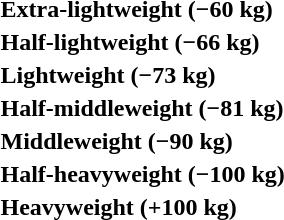<table>
<tr>
<th rowspan=2 style="text-align:left;">Extra-lightweight (−60 kg)</th>
<td rowspan=2></td>
<td rowspan=2></td>
<td></td>
</tr>
<tr>
<td></td>
</tr>
<tr>
<th rowspan=2 style="text-align:left;">Half-lightweight (−66 kg)</th>
<td rowspan=2></td>
<td rowspan=2></td>
<td></td>
</tr>
<tr>
<td></td>
</tr>
<tr>
<th rowspan=2 style="text-align:left;">Lightweight (−73 kg)</th>
<td rowspan=2></td>
<td rowspan=2></td>
<td></td>
</tr>
<tr>
<td></td>
</tr>
<tr>
<th rowspan=2 style="text-align:left;">Half-middleweight (−81 kg)</th>
<td rowspan=2></td>
<td rowspan=2></td>
<td></td>
</tr>
<tr>
<td></td>
</tr>
<tr>
<th rowspan=2 style="text-align:left;">Middleweight (−90 kg)</th>
<td rowspan=2></td>
<td rowspan=2></td>
<td></td>
</tr>
<tr>
<td></td>
</tr>
<tr>
<th rowspan=2 style="text-align:left;">Half-heavyweight (−100 kg)</th>
<td rowspan=2></td>
<td rowspan=2></td>
<td></td>
</tr>
<tr>
<td></td>
</tr>
<tr>
<th rowspan=2 style="text-align:left;">Heavyweight (+100 kg)</th>
<td rowspan=2></td>
<td rowspan=2></td>
<td></td>
</tr>
<tr>
<td></td>
</tr>
</table>
